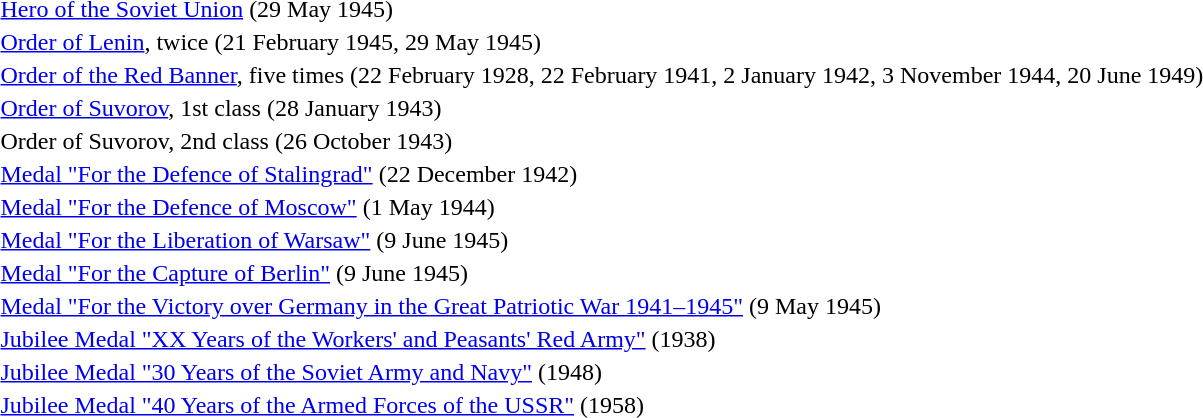<table>
<tr>
<td></td>
<td><a href='#'>Hero of the Soviet Union</a> (29 May 1945)</td>
</tr>
<tr>
<td></td>
<td><a href='#'>Order of Lenin</a>, twice (21 February 1945, 29 May 1945)</td>
</tr>
<tr>
<td></td>
<td><a href='#'>Order of the Red Banner</a>, five times (22 February 1928, 22 February 1941, 2 January 1942, 3 November 1944, 20 June 1949)</td>
</tr>
<tr>
<td></td>
<td><a href='#'>Order of Suvorov</a>, 1st class (28 January 1943)</td>
</tr>
<tr>
<td></td>
<td>Order of Suvorov, 2nd class (26 October 1943)</td>
</tr>
<tr>
<td></td>
<td><a href='#'>Medal "For the Defence of Stalingrad"</a> (22 December 1942)</td>
</tr>
<tr>
<td></td>
<td><a href='#'>Medal "For the Defence of Moscow"</a> (1 May 1944)</td>
</tr>
<tr>
<td></td>
<td><a href='#'>Medal "For the Liberation of Warsaw"</a> (9 June 1945)</td>
</tr>
<tr>
<td></td>
<td><a href='#'>Medal "For the Capture of Berlin"</a> (9 June 1945)</td>
</tr>
<tr>
<td></td>
<td><a href='#'>Medal "For the Victory over Germany in the Great Patriotic War 1941–1945"</a> (9 May 1945)</td>
</tr>
<tr>
<td></td>
<td><a href='#'>Jubilee Medal "XX Years of the Workers' and Peasants' Red Army"</a> (1938)</td>
</tr>
<tr>
<td></td>
<td><a href='#'>Jubilee Medal "30 Years of the Soviet Army and Navy"</a> (1948)</td>
</tr>
<tr>
<td></td>
<td><a href='#'>Jubilee Medal "40 Years of the Armed Forces of the USSR"</a> (1958)</td>
</tr>
<tr>
</tr>
</table>
